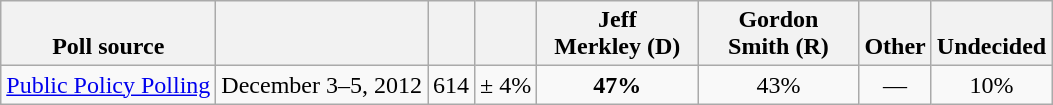<table class="wikitable" style="text-align:center">
<tr valign= bottom>
<th>Poll source</th>
<th></th>
<th></th>
<th></th>
<th style="width:100px;">Jeff<br>Merkley (D)</th>
<th style="width:100px;">Gordon<br>Smith (R)</th>
<th>Other</th>
<th>Undecided</th>
</tr>
<tr>
<td align=left><a href='#'>Public Policy Polling</a></td>
<td>December 3–5, 2012</td>
<td>614</td>
<td>± 4%</td>
<td><strong>47%</strong></td>
<td>43%</td>
<td>—</td>
<td>10%</td>
</tr>
</table>
